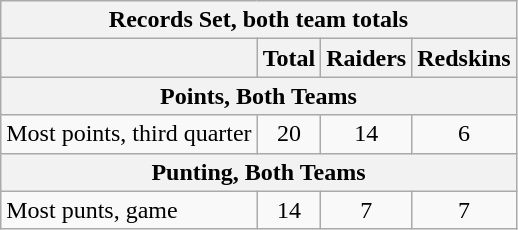<table class="wikitable">
<tr>
<th colspan=4>Records Set, both team totals</th>
</tr>
<tr>
<th></th>
<th>Total</th>
<th>Raiders</th>
<th>Redskins</th>
</tr>
<tr>
<th colspan=4>Points, Both Teams</th>
</tr>
<tr align=center>
<td align=left>Most points, third quarter</td>
<td>20</td>
<td>14</td>
<td>6</td>
</tr>
<tr>
<th colspan=4>Punting, Both Teams</th>
</tr>
<tr align=center>
<td align=left>Most punts, game</td>
<td>14</td>
<td>7</td>
<td>7</td>
</tr>
</table>
